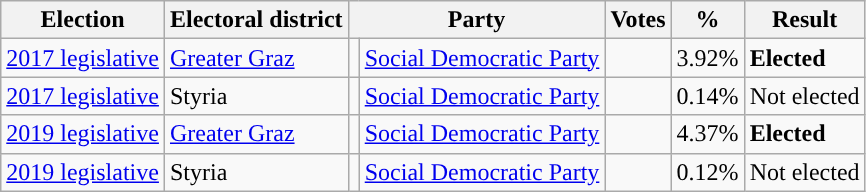<table class="wikitable" style="text-align:left;">
<tr>
<th scope=col>Election</th>
<th scope=col>Electoral district</th>
<th scope=col colspan="2">Party</th>
<th scope=col>Votes</th>
<th scope=col>%</th>
<th scope=col>Result</th>
</tr>
<tr>
<td><a href='#'>2017 legislative</a></td>
<td><a href='#'>Greater Graz</a></td>
<td style="background:"></td>
<td><a href='#'>Social Democratic Party</a></td>
<td align=right></td>
<td align=right>3.92%</td>
<td><strong>Elected</strong></td>
</tr>
<tr>
<td><a href='#'>2017 legislative</a></td>
<td>Styria</td>
<td style="background:"></td>
<td><a href='#'>Social Democratic Party</a></td>
<td align=right></td>
<td align=right>0.14%</td>
<td>Not elected</td>
</tr>
<tr>
<td><a href='#'>2019 legislative</a></td>
<td><a href='#'>Greater Graz</a></td>
<td style="background:"></td>
<td><a href='#'>Social Democratic Party</a></td>
<td align=right></td>
<td align=right>4.37%</td>
<td><strong>Elected</strong></td>
</tr>
<tr>
<td><a href='#'>2019 legislative</a></td>
<td>Styria</td>
<td style="background:"></td>
<td><a href='#'>Social Democratic Party</a></td>
<td align=right></td>
<td align=right>0.12%</td>
<td>Not elected</td>
</tr>
</table>
